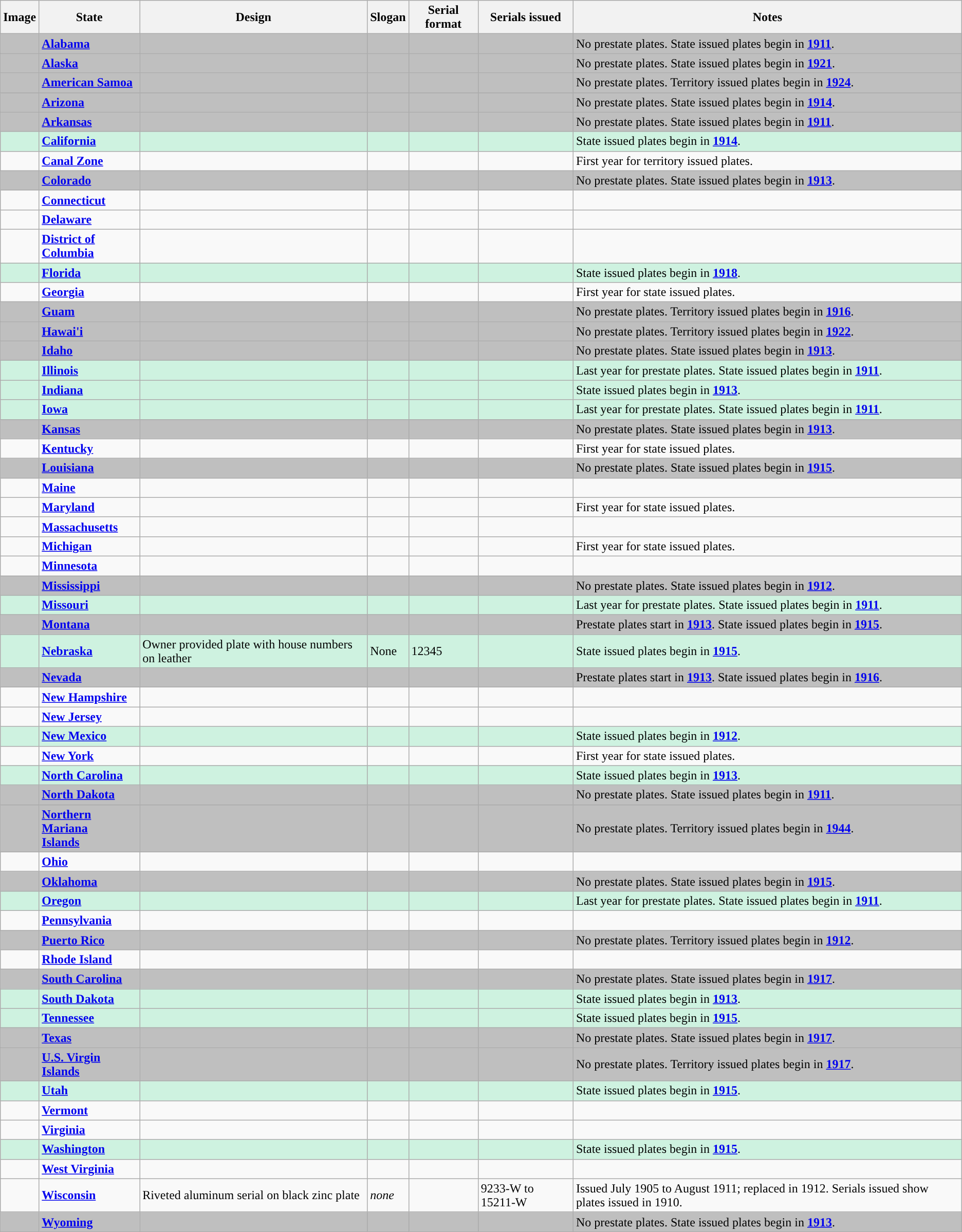<table class="wikitable">
<tr>
<th>Image</th>
<th>State</th>
<th>Design</th>
<th>Slogan</th>
<th>Serial format</th>
<th>Serials issued</th>
<th>Notes</th>
</tr>
<tr style="background:#BFBFBF";>
<td></td>
<td><strong><a href='#'>Alabama</a></strong></td>
<td></td>
<td></td>
<td></td>
<td></td>
<td>No prestate plates. State issued plates begin in <a href='#'><strong>1911</strong></a>.</td>
</tr>
<tr style="background:#BFBFBF";>
<td></td>
<td><strong><a href='#'>Alaska</a></strong></td>
<td></td>
<td></td>
<td></td>
<td></td>
<td>No prestate plates. State issued plates begin in <a href='#'><strong>1921</strong></a>.</td>
</tr>
<tr style="background:#BFBFBF";>
<td></td>
<td><strong><a href='#'>American Samoa</a></strong></td>
<td></td>
<td></td>
<td></td>
<td></td>
<td>No prestate plates. Territory issued plates begin in <a href='#'><strong>1924</strong></a>.</td>
</tr>
<tr style="background:#BFBFBF";>
<td></td>
<td><strong><a href='#'>Arizona</a></strong></td>
<td></td>
<td></td>
<td></td>
<td></td>
<td>No prestate plates. State issued plates begin in <a href='#'><strong>1914</strong></a>.</td>
</tr>
<tr style="background:#BFBFBF";>
<td></td>
<td><strong><a href='#'>Arkansas</a></strong></td>
<td></td>
<td></td>
<td></td>
<td></td>
<td>No prestate plates. State issued plates begin in <a href='#'><strong>1911</strong></a>.</td>
</tr>
<tr style="background:#CEF2E0";>
<td></td>
<td><strong><a href='#'>California</a></strong></td>
<td></td>
<td></td>
<td></td>
<td></td>
<td>State issued plates begin in <a href='#'><strong>1914</strong></a>.</td>
</tr>
<tr>
<td></td>
<td><strong><a href='#'>Canal Zone</a></strong></td>
<td></td>
<td></td>
<td></td>
<td></td>
<td>First year for territory issued plates.</td>
</tr>
<tr style="background:#BFBFBF";>
<td></td>
<td><strong><a href='#'>Colorado</a></strong></td>
<td></td>
<td></td>
<td></td>
<td></td>
<td>No prestate plates. State issued plates begin in <a href='#'><strong>1913</strong></a>.</td>
</tr>
<tr>
<td></td>
<td><strong><a href='#'>Connecticut</a></strong></td>
<td></td>
<td></td>
<td></td>
<td></td>
<td></td>
</tr>
<tr>
<td></td>
<td><strong><a href='#'>Delaware</a></strong></td>
<td></td>
<td></td>
<td></td>
<td></td>
<td></td>
</tr>
<tr>
<td></td>
<td><strong><a href='#'>District of<br>Columbia</a></strong></td>
<td></td>
<td></td>
<td></td>
<td></td>
<td></td>
</tr>
<tr style="background:#CEF2E0";>
<td></td>
<td><strong><a href='#'>Florida</a></strong></td>
<td></td>
<td></td>
<td></td>
<td></td>
<td>State issued plates begin in <a href='#'><strong>1918</strong></a>.</td>
</tr>
<tr>
<td></td>
<td><strong><a href='#'>Georgia</a></strong></td>
<td></td>
<td></td>
<td></td>
<td></td>
<td>First year for state issued plates.</td>
</tr>
<tr style="background:#BFBFBF";>
<td></td>
<td><strong><a href='#'>Guam</a></strong></td>
<td></td>
<td></td>
<td></td>
<td></td>
<td>No prestate plates. Territory issued plates begin in <a href='#'><strong>1916</strong></a>.</td>
</tr>
<tr style="background:#BFBFBF";>
<td></td>
<td><strong><a href='#'>Hawai'i</a></strong></td>
<td></td>
<td></td>
<td></td>
<td></td>
<td>No prestate plates. Territory issued plates begin in <a href='#'><strong>1922</strong></a>.</td>
</tr>
<tr style="background:#BFBFBF";>
<td></td>
<td><strong><a href='#'>Idaho</a></strong></td>
<td></td>
<td></td>
<td></td>
<td></td>
<td>No prestate plates. State issued plates begin in <a href='#'><strong>1913</strong></a>.</td>
</tr>
<tr style="background:#CEF2E0;">
<td></td>
<td><strong><a href='#'>Illinois</a></strong></td>
<td></td>
<td></td>
<td></td>
<td></td>
<td>Last year for prestate plates. State issued plates begin in <a href='#'><strong>1911</strong></a>.</td>
</tr>
<tr style="background:#CEF2E0;">
<td></td>
<td><strong><a href='#'>Indiana</a></strong></td>
<td></td>
<td></td>
<td></td>
<td></td>
<td>State issued plates begin in <a href='#'><strong>1913</strong></a>.</td>
</tr>
<tr style="background:#CEF2E0;">
<td></td>
<td><strong><a href='#'>Iowa</a></strong></td>
<td></td>
<td></td>
<td></td>
<td></td>
<td>Last year for prestate plates. State issued plates begin in <a href='#'><strong>1911</strong></a>.</td>
</tr>
<tr style="background:#BFBFBF";>
<td></td>
<td><strong><a href='#'>Kansas</a></strong></td>
<td></td>
<td></td>
<td></td>
<td></td>
<td>No prestate plates. State issued plates begin in <a href='#'><strong>1913</strong></a>.</td>
</tr>
<tr>
<td></td>
<td><strong><a href='#'>Kentucky</a></strong></td>
<td></td>
<td></td>
<td></td>
<td></td>
<td>First year for state issued plates.</td>
</tr>
<tr style="background:#BFBFBF";>
<td></td>
<td><strong><a href='#'>Louisiana</a></strong></td>
<td></td>
<td></td>
<td></td>
<td></td>
<td>No prestate plates.  State issued plates begin in <a href='#'><strong>1915</strong></a>.</td>
</tr>
<tr>
<td></td>
<td><strong><a href='#'>Maine</a></strong></td>
<td></td>
<td></td>
<td></td>
<td></td>
<td></td>
</tr>
<tr>
<td></td>
<td><strong><a href='#'>Maryland</a></strong></td>
<td></td>
<td></td>
<td></td>
<td></td>
<td>First year for state issued plates.</td>
</tr>
<tr>
<td></td>
<td><strong><a href='#'>Massachusetts</a></strong></td>
<td></td>
<td></td>
<td></td>
<td></td>
<td></td>
</tr>
<tr>
<td></td>
<td><strong><a href='#'>Michigan</a></strong></td>
<td></td>
<td></td>
<td></td>
<td></td>
<td>First year for state issued plates.</td>
</tr>
<tr>
<td></td>
<td><strong><a href='#'>Minnesota</a></strong></td>
<td></td>
<td></td>
<td></td>
<td></td>
<td></td>
</tr>
<tr style="background:#BFBFBF";>
<td></td>
<td><strong><a href='#'>Mississippi</a></strong></td>
<td></td>
<td></td>
<td></td>
<td></td>
<td>No prestate plates. State issued plates begin in <a href='#'><strong>1912</strong></a>.</td>
</tr>
<tr style="background:#CEF2E0;">
<td></td>
<td><strong><a href='#'>Missouri</a></strong></td>
<td></td>
<td></td>
<td></td>
<td></td>
<td>Last year for prestate plates. State issued plates begin in <a href='#'><strong>1911</strong></a>.</td>
</tr>
<tr style="background:#BFBFBF";>
<td></td>
<td><strong><a href='#'>Montana</a></strong></td>
<td></td>
<td></td>
<td></td>
<td></td>
<td>Prestate plates start in <a href='#'><strong>1913</strong></a>. State issued plates begin in <a href='#'><strong>1915</strong></a>.</td>
</tr>
<tr style="background:#CEF2E0;">
<td></td>
<td><strong><a href='#'>Nebraska</a></strong></td>
<td>Owner provided plate with house numbers on leather</td>
<td>None</td>
<td>12345</td>
<td></td>
<td>State issued plates begin in <a href='#'><strong>1915</strong></a>.</td>
</tr>
<tr style="background:#BFBFBF";>
<td></td>
<td><strong><a href='#'>Nevada</a></strong></td>
<td></td>
<td></td>
<td></td>
<td></td>
<td>Prestate plates start in <a href='#'><strong>1913</strong></a>. State issued plates begin in <a href='#'><strong>1916</strong></a>.</td>
</tr>
<tr>
<td></td>
<td><strong><a href='#'>New Hampshire</a></strong></td>
<td></td>
<td></td>
<td></td>
<td></td>
<td></td>
</tr>
<tr>
<td></td>
<td><strong><a href='#'>New Jersey</a></strong></td>
<td></td>
<td></td>
<td></td>
<td></td>
<td></td>
</tr>
<tr style="background:#CEF2E0";>
<td></td>
<td><strong><a href='#'>New Mexico</a></strong></td>
<td></td>
<td></td>
<td></td>
<td></td>
<td>State issued plates begin in <a href='#'><strong>1912</strong></a>.</td>
</tr>
<tr>
<td></td>
<td><strong><a href='#'>New York</a></strong></td>
<td></td>
<td></td>
<td></td>
<td></td>
<td>First year for state issued plates.</td>
</tr>
<tr style="background:#CEF2E0";>
<td></td>
<td><strong><a href='#'>North Carolina</a></strong></td>
<td></td>
<td></td>
<td></td>
<td></td>
<td>State issued plates begin in <a href='#'><strong>1913</strong></a>.</td>
</tr>
<tr style="background:#BFBFBF";>
<td></td>
<td><strong><a href='#'>North Dakota</a></strong></td>
<td></td>
<td></td>
<td></td>
<td></td>
<td>No prestate plates. State issued plates begin in <a href='#'><strong>1911</strong></a>.</td>
</tr>
<tr style="background:#BFBFBF";>
<td></td>
<td><strong><a href='#'>Northern Mariana<br> Islands</a></strong></td>
<td></td>
<td></td>
<td></td>
<td></td>
<td>No prestate plates. Territory issued plates begin in <a href='#'><strong>1944</strong></a>.</td>
</tr>
<tr>
<td></td>
<td><strong><a href='#'>Ohio</a></strong></td>
<td></td>
<td></td>
<td></td>
<td></td>
<td></td>
</tr>
<tr style="background:#BFBFBF";>
<td></td>
<td><strong><a href='#'>Oklahoma</a></strong></td>
<td></td>
<td></td>
<td></td>
<td></td>
<td>No prestate plates. State issued plates begin in <a href='#'><strong>1915</strong></a>.</td>
</tr>
<tr style="background:#CEF2E0";>
<td></td>
<td><strong><a href='#'>Oregon</a></strong></td>
<td></td>
<td></td>
<td></td>
<td></td>
<td>Last year for prestate plates. State issued plates begin in <a href='#'><strong>1911</strong></a>.</td>
</tr>
<tr>
<td></td>
<td><strong><a href='#'>Pennsylvania</a></strong></td>
<td></td>
<td></td>
<td></td>
<td></td>
<td></td>
</tr>
<tr style="background:#BFBFBF";>
<td></td>
<td><strong><a href='#'>Puerto Rico</a></strong></td>
<td></td>
<td></td>
<td></td>
<td></td>
<td>No prestate plates. Territory issued plates begin in <a href='#'><strong>1912</strong></a>.</td>
</tr>
<tr>
<td></td>
<td><strong><a href='#'>Rhode Island</a></strong></td>
<td></td>
<td></td>
<td></td>
<td></td>
<td></td>
</tr>
<tr style="background:#BFBFBF";>
<td></td>
<td><strong><a href='#'>South Carolina</a></strong></td>
<td></td>
<td></td>
<td></td>
<td></td>
<td>No prestate plates. State issued plates begin in <a href='#'><strong>1917</strong></a>.</td>
</tr>
<tr style="background:#CEF2E0";>
<td></td>
<td><strong><a href='#'>South Dakota</a></strong></td>
<td></td>
<td></td>
<td></td>
<td></td>
<td>State issued plates begin in <a href='#'><strong>1913</strong></a>.</td>
</tr>
<tr style="background:#CEF2E0";>
<td></td>
<td><strong><a href='#'>Tennessee</a></strong></td>
<td></td>
<td></td>
<td></td>
<td></td>
<td>State issued plates begin in <a href='#'><strong>1915</strong></a>.</td>
</tr>
<tr style="background:#BFBFBF">
<td></td>
<td><strong><a href='#'>Texas</a></strong></td>
<td></td>
<td></td>
<td></td>
<td></td>
<td>No prestate plates. State issued plates begin in <a href='#'><strong>1917</strong></a>.</td>
</tr>
<tr style="background:#BFBFBF">
<td></td>
<td><strong><a href='#'>U.S. Virgin Islands</a></strong></td>
<td></td>
<td></td>
<td></td>
<td></td>
<td>No prestate plates. Territory issued plates begin in <a href='#'><strong>1917</strong></a>.</td>
</tr>
<tr style="background:#CEF2E0";>
<td></td>
<td><strong><a href='#'>Utah</a></strong></td>
<td></td>
<td></td>
<td></td>
<td></td>
<td>State issued plates begin in <a href='#'><strong>1915</strong></a>.</td>
</tr>
<tr>
<td></td>
<td><strong><a href='#'>Vermont</a></strong></td>
<td></td>
<td></td>
<td></td>
<td></td>
<td></td>
</tr>
<tr>
<td></td>
<td><strong><a href='#'>Virginia</a></strong></td>
<td></td>
<td></td>
<td></td>
<td></td>
<td></td>
</tr>
<tr style="background:#CEF2E0";>
<td></td>
<td><strong><a href='#'>Washington</a></strong></td>
<td></td>
<td></td>
<td></td>
<td></td>
<td>State issued plates begin in <a href='#'><strong>1915</strong></a>.</td>
</tr>
<tr>
<td></td>
<td><strong><a href='#'>West Virginia</a></strong></td>
<td></td>
<td></td>
<td></td>
<td></td>
<td></td>
</tr>
<tr>
<td></td>
<td><strong><a href='#'>Wisconsin</a></strong></td>
<td>Riveted aluminum serial on black zinc plate</td>
<td><em>none</em></td>
<td></td>
<td>9233-W to 15211-W</td>
<td>Issued July 1905 to August 1911; replaced in 1912. Serials issued show plates issued in 1910.</td>
</tr>
<tr style="background:#BFBFBF";>
<td></td>
<td><strong><a href='#'>Wyoming</a></strong></td>
<td></td>
<td></td>
<td></td>
<td></td>
<td>No prestate plates. State issued plates begin in <a href='#'><strong>1913</strong></a>.</td>
</tr>
</table>
